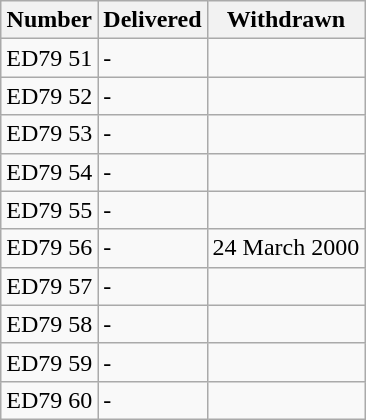<table class="wikitable">
<tr>
<th>Number</th>
<th>Delivered</th>
<th>Withdrawn</th>
</tr>
<tr>
<td>ED79 51</td>
<td>-</td>
<td></td>
</tr>
<tr>
<td>ED79 52</td>
<td>-</td>
<td></td>
</tr>
<tr>
<td>ED79 53</td>
<td>-</td>
<td></td>
</tr>
<tr>
<td>ED79 54</td>
<td>-</td>
<td></td>
</tr>
<tr>
<td>ED79 55</td>
<td>-</td>
<td></td>
</tr>
<tr>
<td>ED79 56</td>
<td>-</td>
<td>24 March 2000</td>
</tr>
<tr>
<td>ED79 57</td>
<td>-</td>
<td></td>
</tr>
<tr>
<td>ED79 58</td>
<td>-</td>
<td></td>
</tr>
<tr>
<td>ED79 59</td>
<td>-</td>
<td></td>
</tr>
<tr>
<td>ED79 60</td>
<td>-</td>
<td></td>
</tr>
</table>
